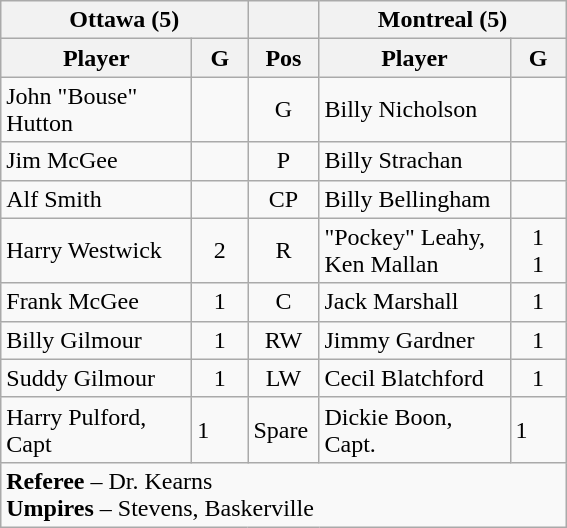<table class="wikitable">
<tr>
<th colspan="2">Ottawa (5)</th>
<th></th>
<th colspan="2">Montreal (5)</th>
</tr>
<tr>
<th width="120">Player</th>
<th width="30">G</th>
<th width="40">Pos</th>
<th width="120">Player</th>
<th width="30">G</th>
</tr>
<tr align="center">
<td align="left">John "Bouse" Hutton</td>
<td></td>
<td align="center">G</td>
<td align="left">Billy Nicholson</td>
<td></td>
</tr>
<tr align="center">
<td align="left">Jim McGee</td>
<td></td>
<td align="center">P</td>
<td align="left">Billy Strachan</td>
<td></td>
</tr>
<tr align="center">
<td align="left">Alf Smith</td>
<td></td>
<td align="center">CP</td>
<td align="left">Billy Bellingham</td>
<td></td>
</tr>
<tr align="center">
<td align="left">Harry Westwick</td>
<td>2</td>
<td align="center">R</td>
<td align="left">"Pockey" Leahy,<br> Ken Mallan</td>
<td>1<br>1</td>
</tr>
<tr align="center">
<td align="left">Frank McGee</td>
<td>1</td>
<td align="center">C</td>
<td align="left">Jack Marshall</td>
<td>1</td>
</tr>
<tr align="center">
<td align="left">Billy Gilmour</td>
<td>1</td>
<td align="center">RW</td>
<td align="left">Jimmy Gardner</td>
<td>1</td>
</tr>
<tr align="center">
<td align="left">Suddy Gilmour</td>
<td>1</td>
<td>LW</td>
<td align="left">Cecil Blatchford</td>
<td>1</td>
</tr>
<tr>
<td align="left">Harry Pulford, Capt</td>
<td>1</td>
<td>Spare</td>
<td align="left">Dickie Boon, Capt.</td>
<td>1</td>
</tr>
<tr>
<td colspan="5"><strong>Referee</strong> – Dr. Kearns<br><strong>Umpires</strong> – Stevens, Baskerville</td>
</tr>
</table>
